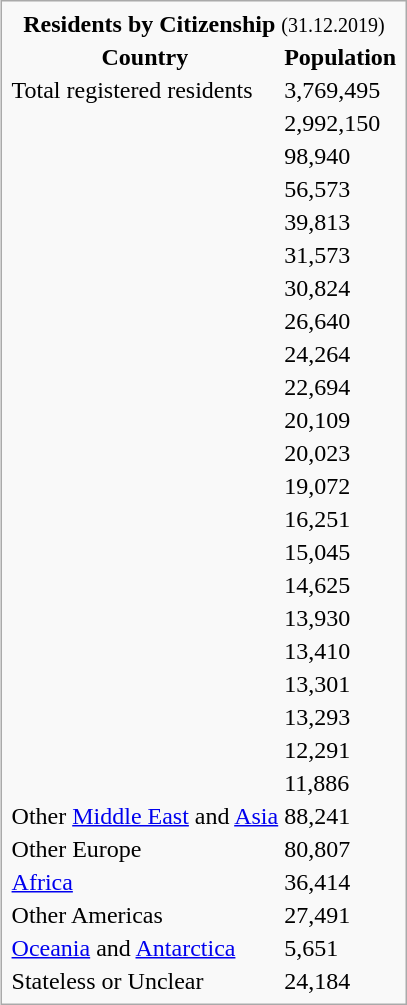<table class="infobox" style="float:right;">
<tr>
<td style="text-align:center;" colspan="2"><strong>Residents by Citizenship</strong> <small>(31.12.2019)</small></td>
</tr>
<tr>
<th>Country</th>
<th>Population</th>
</tr>
<tr>
<td>Total registered residents</td>
<td>3,769,495</td>
</tr>
<tr>
<td></td>
<td>2,992,150</td>
</tr>
<tr>
<td></td>
<td>98,940</td>
</tr>
<tr>
<td></td>
<td>56,573</td>
</tr>
<tr>
<td></td>
<td>39,813</td>
</tr>
<tr>
<td></td>
<td>31,573</td>
</tr>
<tr>
<td></td>
<td>30,824</td>
</tr>
<tr>
<td></td>
<td>26,640</td>
</tr>
<tr>
<td></td>
<td>24,264</td>
</tr>
<tr>
<td></td>
<td>22,694</td>
</tr>
<tr>
<td></td>
<td>20,109</td>
</tr>
<tr>
<td></td>
<td>20,023</td>
</tr>
<tr>
<td></td>
<td>19,072</td>
</tr>
<tr>
<td></td>
<td>16,251</td>
</tr>
<tr>
<td></td>
<td>15,045</td>
</tr>
<tr>
<td></td>
<td>14,625</td>
</tr>
<tr>
<td></td>
<td>13,930</td>
</tr>
<tr>
<td></td>
<td>13,410</td>
</tr>
<tr>
<td></td>
<td>13,301</td>
</tr>
<tr>
<td></td>
<td>13,293</td>
</tr>
<tr>
<td></td>
<td>12,291</td>
</tr>
<tr>
<td></td>
<td>11,886</td>
</tr>
<tr>
<td>Other <a href='#'>Middle East</a> and <a href='#'>Asia</a></td>
<td>88,241</td>
</tr>
<tr>
<td>Other Europe</td>
<td>80,807</td>
</tr>
<tr>
<td><a href='#'>Africa</a></td>
<td>36,414</td>
</tr>
<tr>
<td>Other Americas</td>
<td>27,491</td>
</tr>
<tr>
<td><a href='#'>Oceania</a> and <a href='#'>Antarctica</a></td>
<td>5,651</td>
</tr>
<tr>
<td>Stateless or Unclear</td>
<td>24,184</td>
</tr>
</table>
